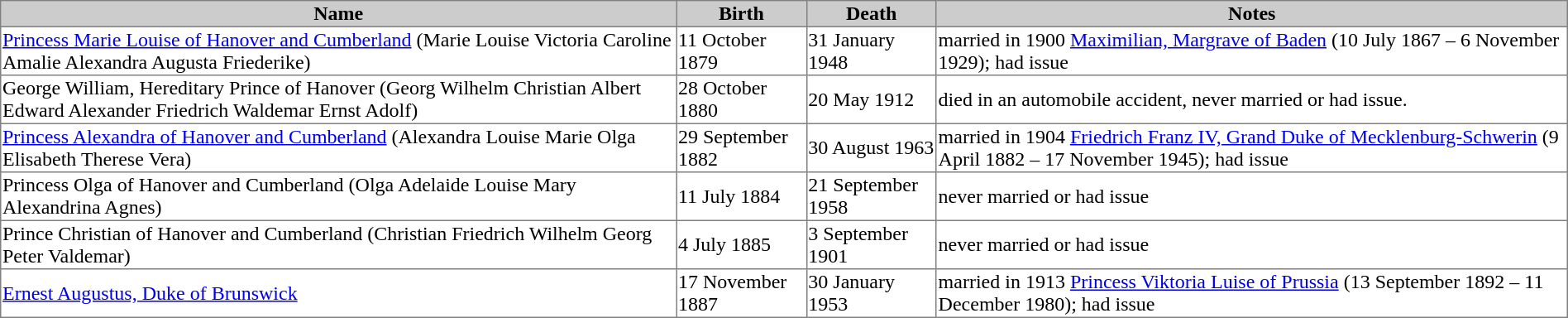<table border=1 style="border-collapse: collapse;">
<tr bgcolor=cccccc>
<th>Name</th>
<th>Birth</th>
<th>Death</th>
<th>Notes</th>
</tr>
<tr>
<td><a href='#'>Princess Marie Louise of Hanover and Cumberland</a> (Marie Louise Victoria Caroline Amalie Alexandra Augusta Friederike)</td>
<td>11 October 1879</td>
<td>31 January 1948</td>
<td>married in 1900 <a href='#'>Maximilian, Margrave of Baden</a> (10 July 1867 – 6 November 1929); had issue</td>
</tr>
<tr>
<td>George William, Hereditary Prince of Hanover (Georg Wilhelm Christian Albert Edward Alexander Friedrich Waldemar Ernst Adolf)</td>
<td>28 October 1880</td>
<td>20 May 1912</td>
<td>died in an automobile accident, never married or had issue.</td>
</tr>
<tr>
<td><a href='#'>Princess Alexandra of Hanover and Cumberland</a> (Alexandra Louise Marie Olga Elisabeth Therese Vera)</td>
<td>29 September 1882</td>
<td>30 August 1963</td>
<td>married in 1904 <a href='#'>Friedrich Franz IV, Grand Duke of Mecklenburg-Schwerin</a> (9 April 1882 – 17 November 1945); had issue</td>
</tr>
<tr>
<td>Princess Olga of Hanover and Cumberland (Olga Adelaide Louise Mary Alexandrina Agnes)</td>
<td>11 July 1884</td>
<td>21 September 1958</td>
<td>never married or had issue</td>
</tr>
<tr>
<td>Prince Christian of Hanover and Cumberland (Christian Friedrich Wilhelm Georg Peter Valdemar)</td>
<td>4 July 1885</td>
<td>3 September 1901</td>
<td>never married or had issue</td>
</tr>
<tr>
<td><a href='#'>Ernest Augustus, Duke of Brunswick</a></td>
<td>17 November 1887</td>
<td>30 January 1953</td>
<td>married in 1913 <a href='#'>Princess Viktoria Luise of Prussia</a> (13 September 1892 – 11 December 1980); had issue</td>
</tr>
</table>
